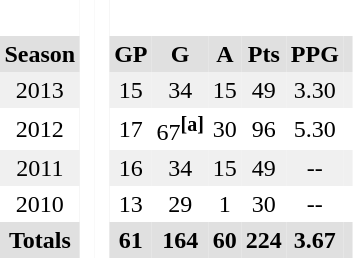<table BORDER="0" CELLPADDING="3" CELLSPACING="0">
<tr ALIGN="center" bgcolor="#e0e0e0">
<th colspan="1" bgcolor="#ffffff"> </th>
<th rowspan="99" bgcolor="#ffffff"> </th>
<th rowspan="99" bgcolor="#ffffff"> </th>
</tr>
<tr ALIGN="center" bgcolor="#e0e0e0">
<th>Season</th>
<th>GP</th>
<th>G</th>
<th>A</th>
<th>Pts</th>
<th>PPG</th>
<th></th>
</tr>
<tr ALIGN="center" bgcolor="#f0f0f0">
<td>2013</td>
<td>15</td>
<td>34</td>
<td>15</td>
<td>49</td>
<td>3.30</td>
<td></td>
</tr>
<tr ALIGN="center">
<td>2012</td>
<td>17</td>
<td>67<sup><strong>[a]</strong></sup></td>
<td>30</td>
<td>96</td>
<td>5.30</td>
<td></td>
</tr>
<tr ALIGN="center" bgcolor="#f0f0f0">
<td>2011</td>
<td>16</td>
<td>34</td>
<td>15</td>
<td>49</td>
<td>--</td>
<td></td>
</tr>
<tr ALIGN="center">
<td>2010</td>
<td>13</td>
<td>29</td>
<td>1</td>
<td>30</td>
<td>--</td>
<td></td>
</tr>
<tr ALIGN="center" bgcolor="#e0e0e0">
<th colspan="1.5">Totals</th>
<th>61</th>
<th>164</th>
<th>60</th>
<th>224</th>
<th>3.67</th>
<th></th>
</tr>
</table>
